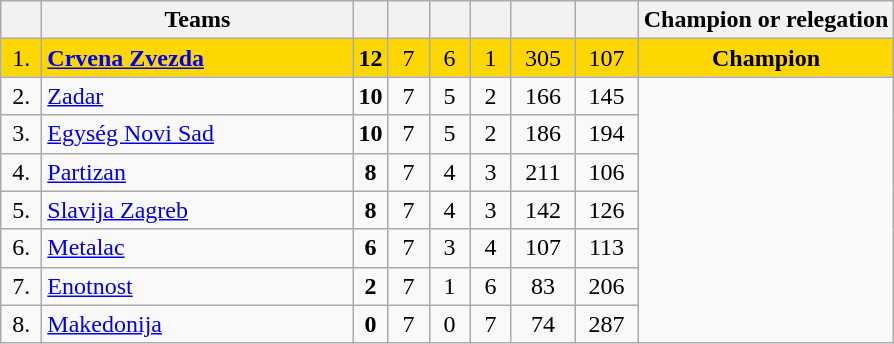<table class="wikitable" style="text-align: center;">
<tr>
<th width=20></th>
<th width=200>Teams</th>
<th></th>
<th width=20></th>
<th width=20></th>
<th width=20></th>
<th width=35></th>
<th width=35></th>
<th>Champion or relegation</th>
</tr>
<tr bgcolor=gold>
<td>1.</td>
<td style="text-align:left;"><strong><a href='#'>Crvena Zvezda</a></strong></td>
<td><strong>12</strong></td>
<td>7</td>
<td>6</td>
<td>1</td>
<td>305</td>
<td>107</td>
<td><strong>Champion</strong></td>
</tr>
<tr align=center>
<td>2.</td>
<td style="text-align:left;"><a href='#'>Zadar</a></td>
<td><strong>10</strong></td>
<td>7</td>
<td>5</td>
<td>2</td>
<td>166</td>
<td>145</td>
</tr>
<tr align=center>
<td>3.</td>
<td style="text-align:left;"><a href='#'>Egység Novi Sad</a></td>
<td><strong>10</strong></td>
<td>7</td>
<td>5</td>
<td>2</td>
<td>186</td>
<td>194</td>
</tr>
<tr align=center>
<td>4.</td>
<td style="text-align:left;"><a href='#'>Partizan</a></td>
<td><strong>8</strong></td>
<td>7</td>
<td>4</td>
<td>3</td>
<td>211</td>
<td>106</td>
</tr>
<tr align=center>
<td>5.</td>
<td style="text-align:left;"><a href='#'>Slavija Zagreb</a></td>
<td><strong>8</strong></td>
<td>7</td>
<td>4</td>
<td>3</td>
<td>142</td>
<td>126</td>
</tr>
<tr align=center>
<td>6.</td>
<td style="text-align:left;"><a href='#'>Metalac</a></td>
<td><strong>6</strong></td>
<td>7</td>
<td>3</td>
<td>4</td>
<td>107</td>
<td>113</td>
</tr>
<tr align=center>
<td>7.</td>
<td style="text-align:left;"><a href='#'>Enotnost</a></td>
<td><strong>2</strong></td>
<td>7</td>
<td>1</td>
<td>6</td>
<td>83</td>
<td>206</td>
</tr>
<tr align=center>
<td>8.</td>
<td style="text-align:left;"><a href='#'>Makedonija</a></td>
<td><strong>0</strong></td>
<td>7</td>
<td>0</td>
<td>7</td>
<td>74</td>
<td>287</td>
</tr>
</table>
